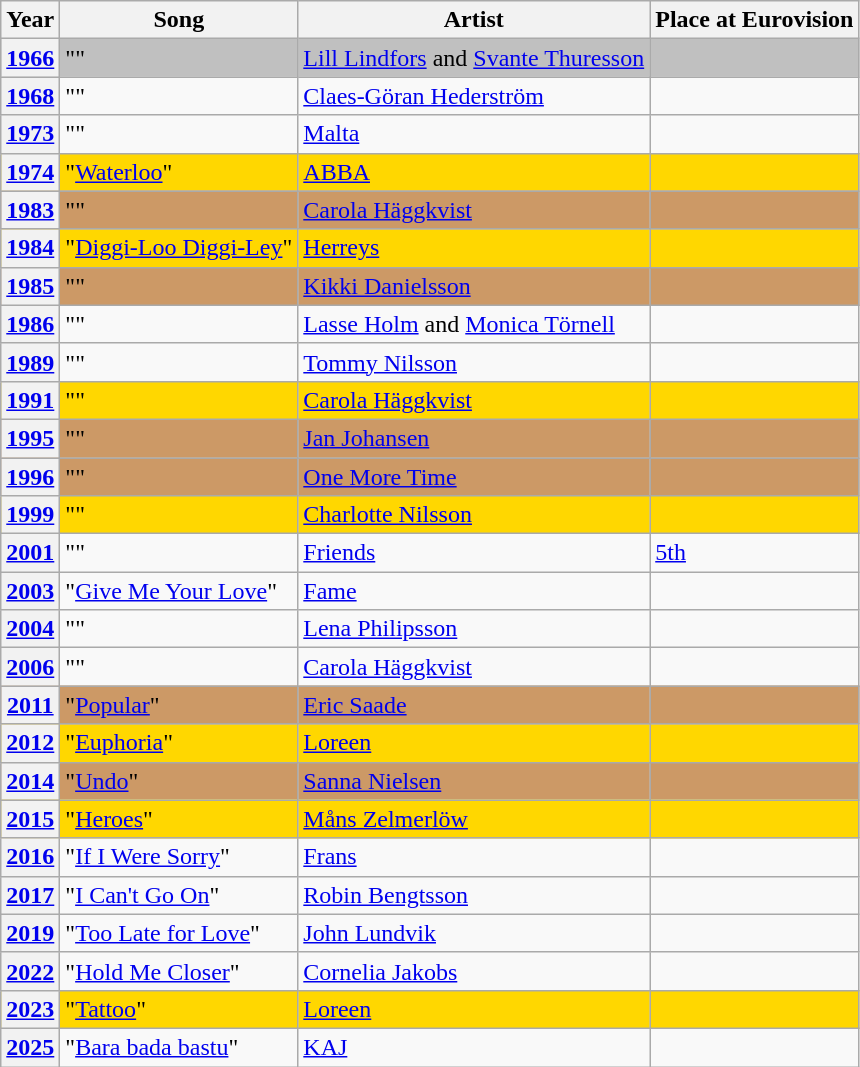<table class="wikitable sortable plainrowheaders">
<tr>
<th scope="col">Year</th>
<th scope="col">Song</th>
<th scope="col">Artist</th>
<th scope="col">Place at Eurovision</th>
</tr>
<tr bgcolor="silver">
<th scope="row"><a href='#'>1966</a></th>
<td>""</td>
<td><a href='#'>Lill Lindfors</a> and <a href='#'>Svante Thuresson</a></td>
<td></td>
</tr>
<tr>
<th scope="row"><a href='#'>1968</a></th>
<td>""</td>
<td><a href='#'>Claes-Göran Hederström</a></td>
<td></td>
</tr>
<tr>
<th scope="row"><a href='#'>1973</a></th>
<td>""</td>
<td><a href='#'>Malta</a></td>
<td></td>
</tr>
<tr bgcolor="gold">
<th scope="row"><a href='#'>1974</a></th>
<td>"<a href='#'>Waterloo</a>"</td>
<td><a href='#'>ABBA</a></td>
<td></td>
</tr>
<tr bgcolor="#CC9966">
<th scope="row"><a href='#'>1983</a></th>
<td>""</td>
<td><a href='#'>Carola Häggkvist</a></td>
<td></td>
</tr>
<tr bgcolor="gold">
<th scope="row"><a href='#'>1984</a></th>
<td>"<a href='#'>Diggi-Loo Diggi-Ley</a>"</td>
<td><a href='#'>Herreys</a></td>
<td></td>
</tr>
<tr bgcolor="#CC9966">
<th scope="row"><a href='#'>1985</a></th>
<td>""</td>
<td><a href='#'>Kikki Danielsson</a></td>
<td></td>
</tr>
<tr>
<th scope="row"><a href='#'>1986</a></th>
<td>""</td>
<td><a href='#'>Lasse Holm</a> and <a href='#'>Monica Törnell</a></td>
<td></td>
</tr>
<tr>
<th scope="row"><a href='#'>1989</a></th>
<td>""</td>
<td><a href='#'>Tommy Nilsson</a></td>
<td></td>
</tr>
<tr bgcolor="gold">
<th scope="row"><a href='#'>1991</a></th>
<td>""</td>
<td><a href='#'>Carola Häggkvist</a></td>
<td></td>
</tr>
<tr bgcolor="#CC9966">
<th scope="row"><a href='#'>1995</a></th>
<td>""</td>
<td><a href='#'>Jan Johansen</a></td>
<td></td>
</tr>
<tr bgcolor="#CC9966">
<th scope="row"><a href='#'>1996</a></th>
<td>""</td>
<td><a href='#'>One More Time</a></td>
<td></td>
</tr>
<tr bgcolor="gold">
<th scope="row"><a href='#'>1999</a></th>
<td>""</td>
<td><a href='#'>Charlotte Nilsson</a></td>
<td></td>
</tr>
<tr>
<th scope="row"><a href='#'>2001</a></th>
<td>""</td>
<td><a href='#'>Friends</a></td>
<td><a href='#'>5th</a></td>
</tr>
<tr>
<th scope="row"><a href='#'>2003</a></th>
<td>"<a href='#'>Give Me Your Love</a>"</td>
<td><a href='#'>Fame</a></td>
<td></td>
</tr>
<tr>
<th scope="row"><a href='#'>2004</a></th>
<td>""</td>
<td><a href='#'>Lena Philipsson</a></td>
<td></td>
</tr>
<tr>
<th scope="row"><a href='#'>2006</a></th>
<td>""</td>
<td><a href='#'>Carola Häggkvist</a></td>
<td></td>
</tr>
<tr bgcolor="#CC9966">
<th scope="row"><a href='#'>2011</a></th>
<td>"<a href='#'>Popular</a>"</td>
<td><a href='#'>Eric Saade</a></td>
<td></td>
</tr>
<tr bgcolor="gold">
<th scope="row"><a href='#'>2012</a></th>
<td>"<a href='#'>Euphoria</a>"</td>
<td><a href='#'>Loreen</a></td>
<td></td>
</tr>
<tr bgcolor="#CC9966">
<th scope="row"><a href='#'>2014</a></th>
<td>"<a href='#'>Undo</a>"</td>
<td><a href='#'>Sanna Nielsen</a></td>
<td></td>
</tr>
<tr bgcolor="gold">
<th scope="row"><a href='#'>2015</a></th>
<td>"<a href='#'>Heroes</a>"</td>
<td><a href='#'>Måns Zelmerlöw</a></td>
<td></td>
</tr>
<tr>
<th scope="row"><a href='#'>2016</a></th>
<td>"<a href='#'>If I Were Sorry</a>"</td>
<td><a href='#'>Frans</a></td>
<td></td>
</tr>
<tr>
<th scope="row"><a href='#'>2017</a></th>
<td>"<a href='#'>I Can't Go On</a>"</td>
<td><a href='#'>Robin Bengtsson</a></td>
<td></td>
</tr>
<tr>
<th scope="row"><a href='#'>2019</a></th>
<td>"<a href='#'>Too Late for Love</a>"</td>
<td><a href='#'>John Lundvik</a></td>
<td></td>
</tr>
<tr>
<th scope="row"><a href='#'>2022</a></th>
<td>"<a href='#'>Hold Me Closer</a>"</td>
<td><a href='#'>Cornelia Jakobs</a></td>
<td></td>
</tr>
<tr bgcolor="gold">
<th scope="row"><a href='#'>2023</a></th>
<td>"<a href='#'>Tattoo</a>"</td>
<td><a href='#'>Loreen</a></td>
<td></td>
</tr>
<tr>
<th scope="row"><a href='#'>2025</a></th>
<td>"<a href='#'>Bara bada bastu</a>"</td>
<td><a href='#'>KAJ</a></td>
<td></td>
</tr>
</table>
